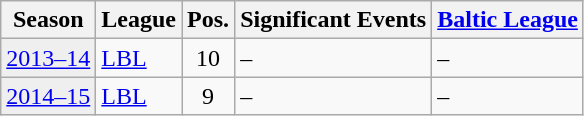<table class="wikitable">
<tr>
<th>Season</th>
<th>League</th>
<th>Pos.</th>
<th>Significant Events</th>
<th><a href='#'>Baltic League</a></th>
</tr>
<tr>
<td style="background:#efefef;"><a href='#'>2013–14</a></td>
<td><a href='#'>LBL</a></td>
<td style="background:" align="center">10</td>
<td>–</td>
<td>–</td>
</tr>
<tr>
<td style="background:#efefef;"><a href='#'>2014–15</a></td>
<td><a href='#'>LBL</a></td>
<td style="background:" align="center">9</td>
<td>–</td>
<td>–</td>
</tr>
</table>
